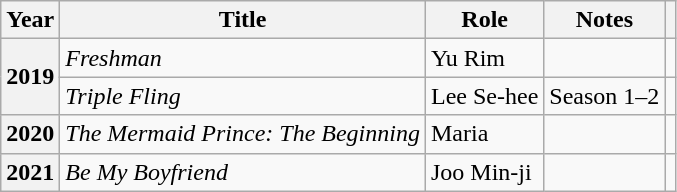<table class="wikitable plainrowheaders sortable">
<tr>
<th scope="col">Year</th>
<th scope="col">Title</th>
<th scope="col">Role</th>
<th scope="col">Notes</th>
<th scope="col" class="unsortable"></th>
</tr>
<tr>
<th scope="row" rowspan="2">2019</th>
<td><em>Freshman</em></td>
<td>Yu Rim</td>
<td></td>
<td style="text-align:center"></td>
</tr>
<tr>
<td><em>Triple Fling</em></td>
<td>Lee Se-hee</td>
<td>Season 1–2</td>
<td style="text-align:center"></td>
</tr>
<tr>
<th scope="row">2020</th>
<td><em>The Mermaid Prince: The Beginning</em></td>
<td>Maria</td>
<td></td>
<td style="text-align:center"></td>
</tr>
<tr>
<th scope="row">2021</th>
<td><em>Be My Boyfriend</em></td>
<td>Joo Min-ji</td>
<td></td>
<td style="text-align:center"></td>
</tr>
</table>
